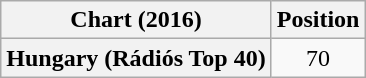<table class="wikitable plainrowheaders" style="text-align: center;">
<tr>
<th scope="col">Chart (2016)</th>
<th scope="col">Position</th>
</tr>
<tr>
<th scope="row">Hungary (Rádiós Top 40)</th>
<td>70</td>
</tr>
</table>
